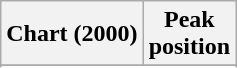<table class="wikitable sortable plainrowheaders">
<tr>
<th>Chart (2000)</th>
<th>Peak<br>position</th>
</tr>
<tr>
</tr>
<tr>
</tr>
<tr>
</tr>
<tr>
</tr>
<tr>
</tr>
<tr>
</tr>
<tr>
</tr>
<tr>
</tr>
<tr>
</tr>
<tr>
</tr>
<tr>
</tr>
</table>
